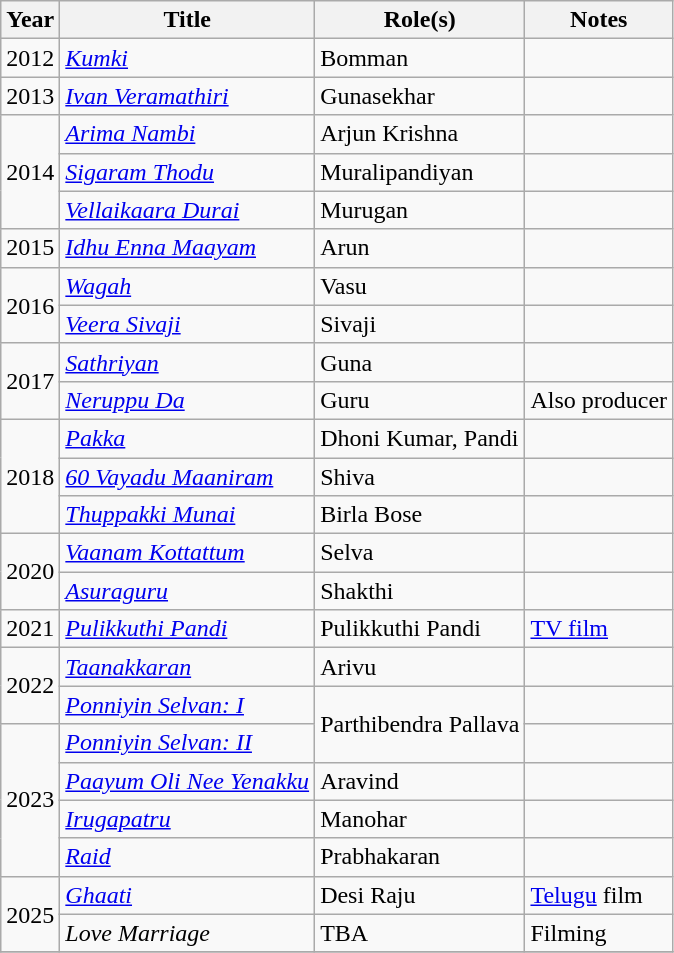<table class="wikitable sortable">
<tr>
<th scope="col">Year</th>
<th scope="col">Title</th>
<th scope="col">Role(s)</th>
<th scope="col" class="unsortable">Notes</th>
</tr>
<tr>
<td>2012</td>
<td><em><a href='#'>Kumki</a></em></td>
<td>Bomman</td>
<td></td>
</tr>
<tr>
<td>2013</td>
<td><em><a href='#'>Ivan Veramathiri</a></em></td>
<td>Gunasekhar</td>
<td></td>
</tr>
<tr>
<td rowspan="3">2014</td>
<td><em><a href='#'>Arima Nambi</a></em></td>
<td>Arjun Krishna</td>
<td></td>
</tr>
<tr>
<td><em><a href='#'>Sigaram Thodu</a></em></td>
<td>Muralipandiyan</td>
<td></td>
</tr>
<tr>
<td><em><a href='#'>Vellaikaara Durai</a></em></td>
<td>Murugan</td>
<td></td>
</tr>
<tr>
<td>2015</td>
<td><em><a href='#'>Idhu Enna Maayam</a></em></td>
<td>Arun</td>
<td></td>
</tr>
<tr>
<td rowspan="2">2016</td>
<td><em><a href='#'>Wagah</a></em></td>
<td>Vasu</td>
<td></td>
</tr>
<tr>
<td><em><a href='#'>Veera Sivaji</a></em></td>
<td>Sivaji</td>
<td></td>
</tr>
<tr>
<td rowspan="2">2017</td>
<td><em><a href='#'>Sathriyan</a></em></td>
<td>Guna</td>
<td></td>
</tr>
<tr>
<td><em><a href='#'>Neruppu Da</a></em></td>
<td>Guru</td>
<td>Also producer</td>
</tr>
<tr>
<td rowspan="3">2018</td>
<td><em><a href='#'>Pakka</a></em></td>
<td>Dhoni Kumar, Pandi</td>
<td></td>
</tr>
<tr>
<td><em><a href='#'>60 Vayadu Maaniram</a></em></td>
<td>Shiva</td>
<td></td>
</tr>
<tr>
<td><em><a href='#'>Thuppakki Munai</a></em></td>
<td>Birla Bose</td>
<td></td>
</tr>
<tr>
<td rowspan="2">2020</td>
<td><em><a href='#'>Vaanam Kottattum</a></em></td>
<td>Selva</td>
<td></td>
</tr>
<tr>
<td><em><a href='#'>Asuraguru</a></em></td>
<td>Shakthi</td>
<td></td>
</tr>
<tr>
<td>2021</td>
<td><em><a href='#'>Pulikkuthi Pandi</a></em></td>
<td>Pulikkuthi Pandi</td>
<td><a href='#'>TV film</a></td>
</tr>
<tr>
<td rowspan="2">2022</td>
<td><em><a href='#'>Taanakkaran</a></em></td>
<td>Arivu</td>
<td></td>
</tr>
<tr>
<td><em><a href='#'>Ponniyin Selvan: I</a></em></td>
<td rowspan="2">Parthibendra Pallava</td>
<td></td>
</tr>
<tr>
<td rowspan="4">2023</td>
<td><em><a href='#'>Ponniyin Selvan: II</a></em></td>
<td></td>
</tr>
<tr>
<td><em><a href='#'>Paayum Oli Nee Yenakku</a></em></td>
<td>Aravind</td>
<td></td>
</tr>
<tr>
<td><em><a href='#'>Irugapatru</a></em></td>
<td>Manohar</td>
<td></td>
</tr>
<tr>
<td><em><a href='#'>Raid</a></em></td>
<td>Prabhakaran</td>
<td></td>
</tr>
<tr>
<td rowspan="2">2025</td>
<td><em><a href='#'>Ghaati</a></em></td>
<td>Desi Raju</td>
<td><a href='#'>Telugu</a> film</td>
</tr>
<tr>
<td><em>Love Marriage</em></td>
<td>TBA</td>
<td>Filming</td>
</tr>
<tr>
</tr>
</table>
